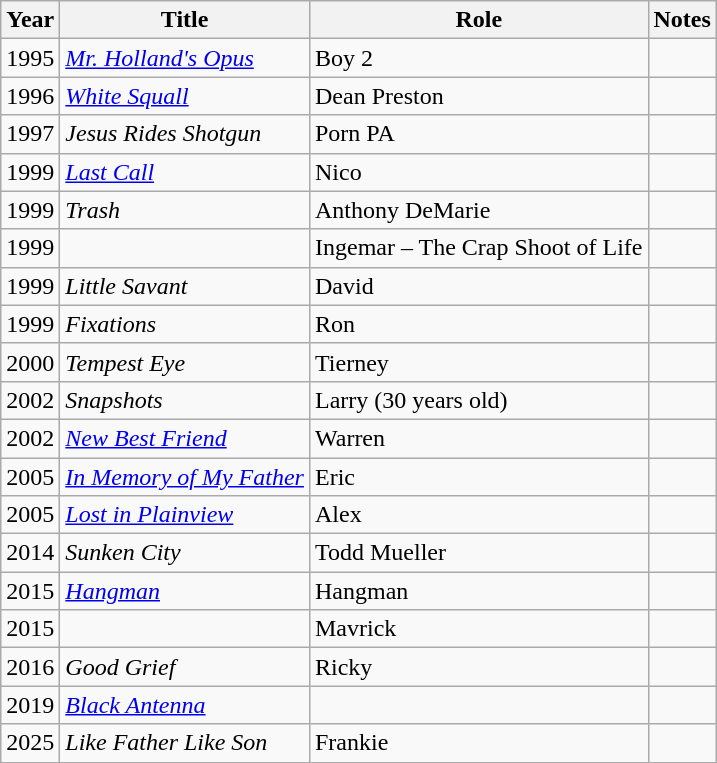<table class="wikitable sortable">
<tr>
<th>Year</th>
<th>Title</th>
<th>Role</th>
<th class="unsortable">Notes</th>
</tr>
<tr>
<td>1995</td>
<td><em><a href='#'>Mr. Holland's Opus</a></em></td>
<td>Boy 2</td>
<td></td>
</tr>
<tr>
<td>1996</td>
<td><em><a href='#'>White Squall</a></em></td>
<td>Dean Preston</td>
<td></td>
</tr>
<tr>
<td>1997</td>
<td><em>Jesus Rides Shotgun</em></td>
<td>Porn PA</td>
</tr>
<tr>
<td>1999</td>
<td><em><a href='#'>Last Call</a></em></td>
<td>Nico</td>
<td></td>
</tr>
<tr>
<td>1999</td>
<td><em>Trash</em></td>
<td>Anthony DeMarie</td>
<td></td>
</tr>
<tr>
<td>1999</td>
<td><em></em></td>
<td>Ingemar – The Crap Shoot of Life</td>
<td></td>
</tr>
<tr>
<td>1999</td>
<td><em>Little Savant</em></td>
<td>David</td>
<td></td>
</tr>
<tr>
<td>1999</td>
<td><em>Fixations</em></td>
<td>Ron</td>
<td></td>
</tr>
<tr>
<td>2000</td>
<td><em>Tempest Eye</em></td>
<td>Tierney</td>
<td></td>
</tr>
<tr>
<td>2002</td>
<td><em>Snapshots</em></td>
<td>Larry (30 years old)</td>
<td></td>
</tr>
<tr>
<td>2002</td>
<td><em><a href='#'>New Best Friend</a></em></td>
<td>Warren</td>
<td></td>
</tr>
<tr>
<td>2005</td>
<td><em><a href='#'>In Memory of My Father</a></em></td>
<td>Eric</td>
<td></td>
</tr>
<tr>
<td>2005</td>
<td><em><a href='#'>Lost in Plainview</a></em></td>
<td>Alex</td>
<td></td>
</tr>
<tr>
<td>2014</td>
<td><em>Sunken City</em></td>
<td>Todd Mueller</td>
<td></td>
</tr>
<tr>
<td>2015</td>
<td><em><a href='#'>Hangman</a></em></td>
<td>Hangman</td>
<td></td>
</tr>
<tr>
<td>2015</td>
<td><em></em></td>
<td>Mavrick</td>
<td></td>
</tr>
<tr>
<td>2016</td>
<td><em>Good Grief</em></td>
<td>Ricky</td>
<td></td>
</tr>
<tr>
<td>2019</td>
<td><em><a href='#'>Black Antenna</a></em></td>
<td></td>
<td></td>
</tr>
<tr>
<td>2025</td>
<td><em>Like Father Like Son</em></td>
<td>Frankie</td>
<td></td>
</tr>
</table>
